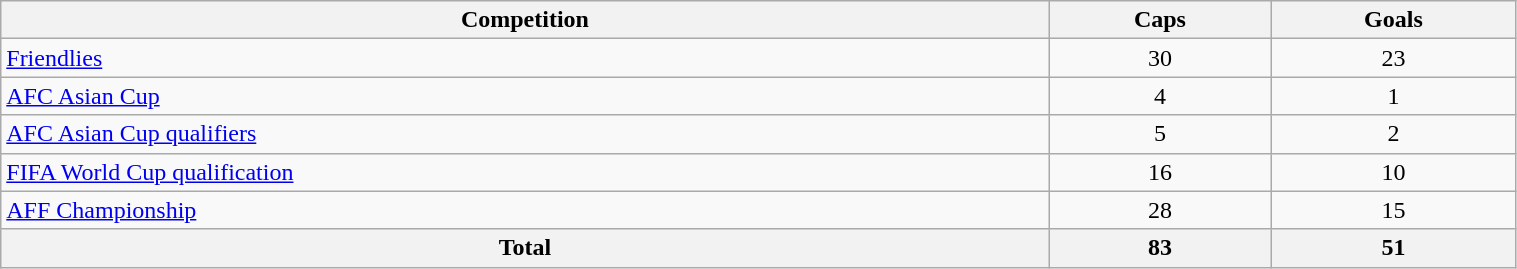<table class="wikitable sortable" style="text-align:center" width=80%>
<tr>
<th scope="col">Competition</th>
<th scope="col">Caps</th>
<th scope="col">Goals</th>
</tr>
<tr>
<td style="text-align:left"><a href='#'>Friendlies</a><br></td>
<td>30</td>
<td>23</td>
</tr>
<tr>
<td style="text-align:left"><a href='#'>AFC Asian Cup</a></td>
<td>4</td>
<td>1</td>
</tr>
<tr>
<td style="text-align:left"><a href='#'>AFC Asian Cup qualifiers</a></td>
<td>5</td>
<td>2</td>
</tr>
<tr>
<td style="text-align:left"><a href='#'>FIFA World Cup qualification</a></td>
<td>16</td>
<td>10</td>
</tr>
<tr>
<td style="text-align:left"><a href='#'>AFF Championship</a></td>
<td>28</td>
<td>15</td>
</tr>
<tr>
<th>Total</th>
<th>83</th>
<th>51</th>
</tr>
</table>
